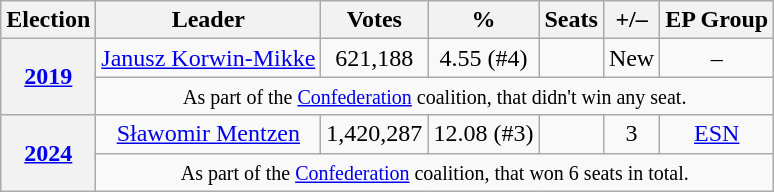<table class="wikitable" style="text-align:center;">
<tr>
<th>Election</th>
<th>Leader</th>
<th>Votes</th>
<th>%</th>
<th>Seats</th>
<th>+/–</th>
<th>EP Group</th>
</tr>
<tr>
<th rowspan="2"><a href='#'>2019</a></th>
<td><a href='#'>Janusz Korwin-Mikke</a></td>
<td>621,188</td>
<td>4.55 (#4)</td>
<td></td>
<td>New</td>
<td>–</td>
</tr>
<tr>
<td colspan="6"><small>As part of the <a href='#'>Confederation</a> coalition, that didn't win any seat.</small></td>
</tr>
<tr>
<th rowspan="2"><a href='#'>2024</a></th>
<td><a href='#'>Sławomir Mentzen</a></td>
<td>1,420,287</td>
<td>12.08 (#3)</td>
<td></td>
<td> 3</td>
<td><a href='#'>ESN</a></td>
</tr>
<tr>
<td colspan="6"><small>As part of the <a href='#'>Confederation</a> coalition, that won 6 seats in total.</small></td>
</tr>
</table>
